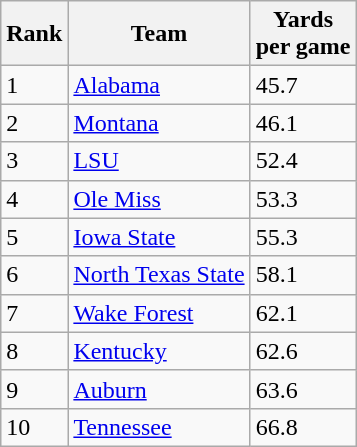<table class="wikitable sortable">
<tr>
<th>Rank</th>
<th>Team</th>
<th>Yards<br>per game</th>
</tr>
<tr>
<td>1</td>
<td><a href='#'>Alabama</a></td>
<td>45.7</td>
</tr>
<tr>
<td>2</td>
<td><a href='#'>Montana</a></td>
<td>46.1</td>
</tr>
<tr>
<td>3</td>
<td><a href='#'>LSU</a></td>
<td>52.4</td>
</tr>
<tr>
<td>4</td>
<td><a href='#'>Ole Miss</a></td>
<td>53.3</td>
</tr>
<tr>
<td>5</td>
<td><a href='#'>Iowa State</a></td>
<td>55.3</td>
</tr>
<tr>
<td>6</td>
<td><a href='#'>North Texas State</a></td>
<td>58.1</td>
</tr>
<tr>
<td>7</td>
<td><a href='#'>Wake Forest</a></td>
<td>62.1</td>
</tr>
<tr>
<td>8</td>
<td><a href='#'>Kentucky</a></td>
<td>62.6</td>
</tr>
<tr>
<td>9</td>
<td><a href='#'>Auburn</a></td>
<td>63.6</td>
</tr>
<tr>
<td>10</td>
<td><a href='#'>Tennessee</a></td>
<td>66.8</td>
</tr>
</table>
